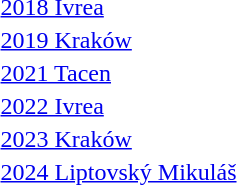<table>
<tr>
<td><a href='#'>2018 Ivrea</a></td>
<td></td>
<td></td>
<td></td>
</tr>
<tr>
<td><a href='#'>2019 Kraków</a></td>
<td></td>
<td></td>
<td></td>
</tr>
<tr>
<td><a href='#'>2021 Tacen</a></td>
<td></td>
<td></td>
<td></td>
</tr>
<tr>
<td><a href='#'>2022 Ivrea</a></td>
<td></td>
<td></td>
<td></td>
</tr>
<tr>
<td><a href='#'>2023 Kraków</a></td>
<td></td>
<td></td>
<td></td>
</tr>
<tr>
<td><a href='#'>2024 Liptovský Mikuláš</a></td>
<td></td>
<td></td>
<td></td>
</tr>
</table>
